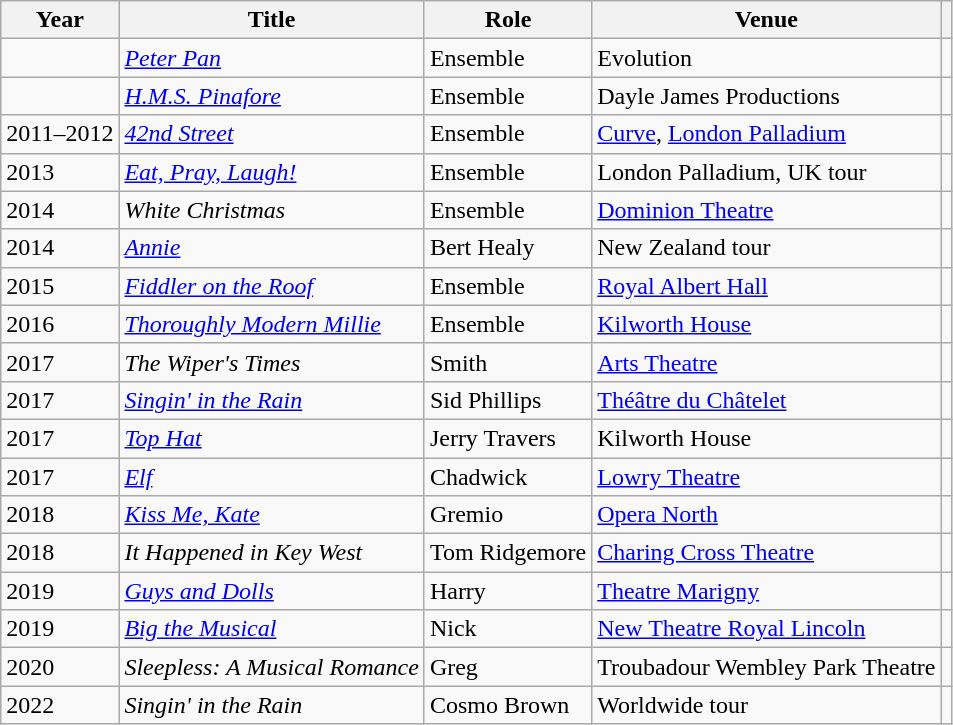<table class="wikitable">
<tr>
<th>Year</th>
<th>Title</th>
<th>Role</th>
<th>Venue</th>
<th></th>
</tr>
<tr>
<td></td>
<td><em><a href='#'>Peter Pan</a></em></td>
<td>Ensemble</td>
<td>Evolution</td>
<td align="center"></td>
</tr>
<tr>
<td></td>
<td><em><a href='#'>H.M.S. Pinafore</a></em></td>
<td>Ensemble</td>
<td>Dayle James Productions</td>
<td align="center"></td>
</tr>
<tr>
<td>2011–2012</td>
<td><em><a href='#'>42nd Street</a></em></td>
<td>Ensemble</td>
<td><a href='#'>Curve</a>, <a href='#'>London Palladium</a></td>
<td align="center"></td>
</tr>
<tr>
<td>2013</td>
<td><em><a href='#'>Eat, Pray, Laugh!</a></em></td>
<td>Ensemble</td>
<td>London Palladium, UK tour</td>
<td align="center"></td>
</tr>
<tr>
<td>2014</td>
<td><em>White Christmas</em></td>
<td>Ensemble</td>
<td><a href='#'>Dominion Theatre</a></td>
<td align="center"></td>
</tr>
<tr>
<td>2014</td>
<td><em><a href='#'>Annie</a></em></td>
<td>Bert Healy</td>
<td>New Zealand tour</td>
<td align="center"></td>
</tr>
<tr>
<td>2015</td>
<td><em><a href='#'>Fiddler on the Roof</a></em></td>
<td>Ensemble</td>
<td><a href='#'>Royal Albert Hall</a></td>
<td align="center"></td>
</tr>
<tr>
<td>2016</td>
<td><em><a href='#'>Thoroughly Modern Millie</a></em></td>
<td>Ensemble</td>
<td><a href='#'>Kilworth House</a></td>
<td align="center"></td>
</tr>
<tr>
<td>2017</td>
<td><em>The Wiper's Times</em></td>
<td>Smith</td>
<td><a href='#'>Arts Theatre</a></td>
<td align="center"></td>
</tr>
<tr>
<td>2017</td>
<td><em><a href='#'>Singin' in the Rain</a></em></td>
<td>Sid Phillips</td>
<td><a href='#'>Théâtre du Châtelet</a></td>
<td align="center"></td>
</tr>
<tr>
<td>2017</td>
<td><em><a href='#'>Top Hat</a></em></td>
<td>Jerry Travers</td>
<td>Kilworth House</td>
<td align="center"></td>
</tr>
<tr>
<td>2017</td>
<td><em><a href='#'>Elf</a></em></td>
<td>Chadwick</td>
<td><a href='#'>Lowry Theatre</a></td>
<td align="center"></td>
</tr>
<tr>
<td>2018</td>
<td><em><a href='#'>Kiss Me, Kate</a></em></td>
<td>Gremio</td>
<td><a href='#'>Opera North</a></td>
<td align="center"></td>
</tr>
<tr>
<td>2018</td>
<td><em>It Happened in Key West</em></td>
<td>Tom Ridgemore</td>
<td><a href='#'>Charing Cross Theatre</a></td>
<td align="center"></td>
</tr>
<tr>
<td>2019</td>
<td><em><a href='#'>Guys and Dolls</a></em></td>
<td>Harry</td>
<td><a href='#'>Theatre Marigny</a></td>
<td align="center"></td>
</tr>
<tr>
<td>2019</td>
<td><em><a href='#'>Big the Musical</a></em></td>
<td>Nick</td>
<td><a href='#'>New Theatre Royal Lincoln</a></td>
<td align="center"></td>
</tr>
<tr>
<td>2020</td>
<td><em>Sleepless: A Musical Romance</em></td>
<td>Greg</td>
<td>Troubadour Wembley Park Theatre</td>
<td align="center"></td>
</tr>
<tr>
<td>2022</td>
<td><em>Singin' in the Rain</em></td>
<td>Cosmo Brown</td>
<td>Worldwide tour</td>
<td align="center"></td>
</tr>
</table>
